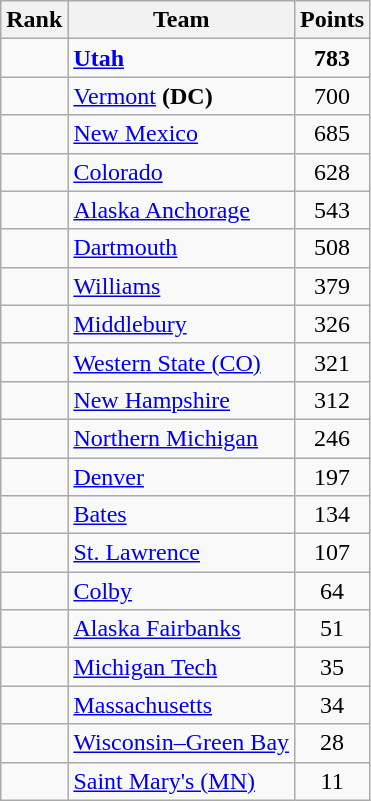<table class="wikitable sortable" style="text-align:center">
<tr>
<th>Rank</th>
<th>Team</th>
<th>Points</th>
</tr>
<tr>
<td></td>
<td align=left><strong><a href='#'>Utah</a></strong></td>
<td><strong>783</strong></td>
</tr>
<tr>
<td></td>
<td align=left><a href='#'>Vermont</a> <strong>(DC)</strong></td>
<td>700</td>
</tr>
<tr>
<td></td>
<td align=left><a href='#'>New Mexico</a></td>
<td>685</td>
</tr>
<tr>
<td></td>
<td align=left><a href='#'>Colorado</a></td>
<td>628</td>
</tr>
<tr>
<td></td>
<td align=left><a href='#'>Alaska Anchorage</a></td>
<td>543</td>
</tr>
<tr>
<td></td>
<td align=left><a href='#'>Dartmouth</a></td>
<td>508</td>
</tr>
<tr>
<td></td>
<td align=left><a href='#'>Williams</a></td>
<td>379</td>
</tr>
<tr>
<td></td>
<td align=left><a href='#'>Middlebury</a></td>
<td>326</td>
</tr>
<tr>
<td></td>
<td align=left><a href='#'>Western State (CO)</a></td>
<td>321</td>
</tr>
<tr>
<td></td>
<td align=left><a href='#'>New Hampshire</a></td>
<td>312</td>
</tr>
<tr>
<td></td>
<td align=left><a href='#'>Northern Michigan</a></td>
<td>246</td>
</tr>
<tr>
<td></td>
<td align=left><a href='#'>Denver</a></td>
<td>197</td>
</tr>
<tr>
<td></td>
<td align=left><a href='#'>Bates</a></td>
<td>134</td>
</tr>
<tr>
<td></td>
<td align=left><a href='#'>St. Lawrence</a></td>
<td>107</td>
</tr>
<tr>
<td></td>
<td align=left><a href='#'>Colby</a></td>
<td>64</td>
</tr>
<tr>
<td></td>
<td align=left><a href='#'>Alaska Fairbanks</a></td>
<td>51</td>
</tr>
<tr>
<td></td>
<td align=left><a href='#'>Michigan Tech</a></td>
<td>35</td>
</tr>
<tr>
<td></td>
<td align=left><a href='#'>Massachusetts</a></td>
<td>34</td>
</tr>
<tr>
<td></td>
<td align=left><a href='#'>Wisconsin–Green Bay</a></td>
<td>28</td>
</tr>
<tr>
<td></td>
<td align=left><a href='#'>Saint Mary's (MN)</a></td>
<td>11</td>
</tr>
</table>
